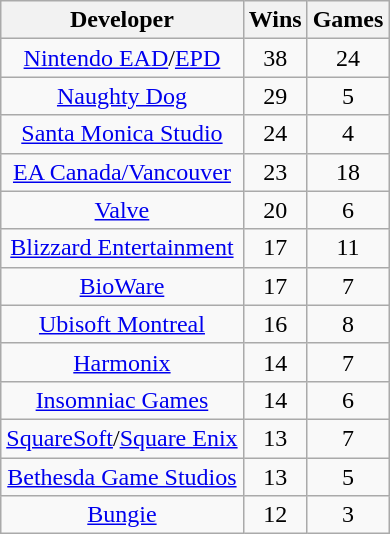<table class="wikitable sortable" style="text-align: center">
<tr>
<th>Developer</th>
<th>Wins</th>
<th>Games</th>
</tr>
<tr>
<td><a href='#'>Nintendo EAD</a>/<a href='#'>EPD</a></td>
<td>38</td>
<td>24</td>
</tr>
<tr>
<td><a href='#'>Naughty Dog</a></td>
<td>29</td>
<td>5</td>
</tr>
<tr>
<td><a href='#'>Santa Monica Studio</a></td>
<td>24</td>
<td>4</td>
</tr>
<tr>
<td><a href='#'>EA Canada/Vancouver</a></td>
<td>23</td>
<td>18</td>
</tr>
<tr>
<td><a href='#'>Valve</a></td>
<td>20</td>
<td>6</td>
</tr>
<tr>
<td><a href='#'>Blizzard Entertainment</a></td>
<td>17</td>
<td>11</td>
</tr>
<tr>
<td><a href='#'>BioWare</a></td>
<td>17</td>
<td>7</td>
</tr>
<tr>
<td><a href='#'>Ubisoft Montreal</a></td>
<td>16</td>
<td>8</td>
</tr>
<tr>
<td><a href='#'>Harmonix</a></td>
<td>14</td>
<td>7</td>
</tr>
<tr>
<td><a href='#'>Insomniac Games</a></td>
<td>14</td>
<td>6</td>
</tr>
<tr>
<td><a href='#'>SquareSoft</a>/<a href='#'>Square Enix</a></td>
<td>13</td>
<td>7</td>
</tr>
<tr>
<td><a href='#'>Bethesda Game Studios</a></td>
<td>13</td>
<td>5</td>
</tr>
<tr>
<td><a href='#'>Bungie</a></td>
<td>12</td>
<td>3</td>
</tr>
</table>
